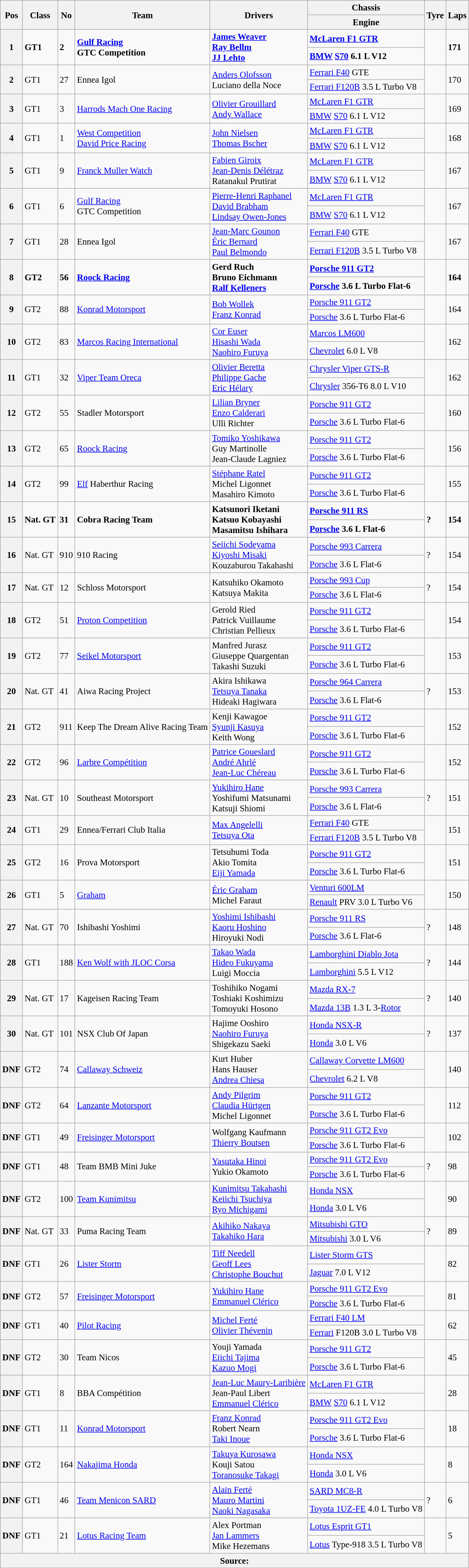<table class="wikitable" style="font-size: 95%;">
<tr>
<th rowspan=2>Pos</th>
<th rowspan=2>Class</th>
<th rowspan=2>No</th>
<th rowspan=2>Team</th>
<th rowspan=2>Drivers</th>
<th>Chassis</th>
<th rowspan=2>Tyre</th>
<th rowspan=2>Laps</th>
</tr>
<tr>
<th>Engine</th>
</tr>
<tr>
<th rowspan=2>1</th>
<td rowspan=2><strong>GT1</strong></td>
<td rowspan=2><strong>2</strong></td>
<td rowspan=2><strong> <a href='#'>Gulf Racing</a><br> GTC Competition</strong></td>
<td rowspan=2><strong> <a href='#'>James Weaver</a><br> <a href='#'>Ray Bellm</a><br> <a href='#'>JJ Lehto</a></strong></td>
<td><a href='#'><strong>McLaren F1 GTR</strong></a></td>
<td rowspan=2></td>
<td rowspan=2><strong>171</strong></td>
</tr>
<tr>
<td><strong><a href='#'>BMW</a> <a href='#'>S70</a> 6.1 L V12</strong></td>
</tr>
<tr>
<th rowspan=2>2</th>
<td rowspan=2>GT1</td>
<td rowspan=2>27</td>
<td rowspan=2> Ennea Igol</td>
<td rowspan=2> <a href='#'>Anders Olofsson</a><br> Luciano della Noce</td>
<td><a href='#'>Ferrari F40</a> GTE</td>
<td rowspan=2></td>
<td rowspan=2>170</td>
</tr>
<tr>
<td><a href='#'>Ferrari F120B</a> 3.5 L Turbo V8</td>
</tr>
<tr>
<th rowspan=2>3</th>
<td rowspan=2>GT1</td>
<td rowspan=2>3</td>
<td rowspan=2> <a href='#'>Harrods Mach One Racing</a></td>
<td rowspan=2> <a href='#'>Olivier Grouillard</a><br> <a href='#'>Andy Wallace</a></td>
<td><a href='#'>McLaren F1 GTR</a></td>
<td rowspan=2></td>
<td rowspan=2>169</td>
</tr>
<tr>
<td><a href='#'>BMW</a> <a href='#'>S70</a> 6.1 L V12</td>
</tr>
<tr>
<th rowspan=2>4</th>
<td rowspan=2>GT1</td>
<td rowspan=2>1</td>
<td rowspan=2> <a href='#'>West Competition</a><br> <a href='#'>David Price Racing</a></td>
<td rowspan=2> <a href='#'>John Nielsen</a><br> <a href='#'>Thomas Bscher</a></td>
<td><a href='#'>McLaren F1 GTR</a></td>
<td rowspan=2></td>
<td rowspan=2>168</td>
</tr>
<tr>
<td><a href='#'>BMW</a> <a href='#'>S70</a> 6.1 L V12</td>
</tr>
<tr>
<th rowspan=2>5</th>
<td rowspan=2>GT1</td>
<td rowspan=2>9</td>
<td rowspan=2> <a href='#'>Franck Muller Watch</a></td>
<td rowspan=2> <a href='#'>Fabien Giroix</a><br> <a href='#'>Jean-Denis Délétraz</a><br> Ratanakul Prutirat</td>
<td><a href='#'>McLaren F1 GTR</a></td>
<td rowspan=2></td>
<td rowspan=2>167</td>
</tr>
<tr>
<td><a href='#'>BMW</a> <a href='#'>S70</a> 6.1 L V12</td>
</tr>
<tr>
<th rowspan=2>6</th>
<td rowspan=2>GT1</td>
<td rowspan=2>6</td>
<td rowspan=2> <a href='#'>Gulf Racing</a><br> GTC Competition</td>
<td rowspan=2> <a href='#'>Pierre-Henri Raphanel</a><br> <a href='#'>David Brabham</a><br> <a href='#'>Lindsay Owen-Jones</a></td>
<td><a href='#'>McLaren F1 GTR</a></td>
<td rowspan=2></td>
<td rowspan=2>167</td>
</tr>
<tr>
<td><a href='#'>BMW</a> <a href='#'>S70</a> 6.1 L V12</td>
</tr>
<tr>
<th rowspan=2>7</th>
<td rowspan=2>GT1</td>
<td rowspan=2>28</td>
<td rowspan=2> Ennea Igol</td>
<td rowspan=2> <a href='#'>Jean-Marc Gounon</a><br> <a href='#'>Éric Bernard</a><br> <a href='#'>Paul Belmondo</a></td>
<td><a href='#'>Ferrari F40</a> GTE</td>
<td rowspan=2></td>
<td rowspan=2>167</td>
</tr>
<tr>
<td><a href='#'>Ferrari F120B</a> 3.5 L Turbo V8</td>
</tr>
<tr>
<th rowspan=2>8</th>
<td rowspan=2><strong>GT2</strong></td>
<td rowspan=2><strong>56</strong></td>
<td rowspan=2><strong> <a href='#'>Roock Racing</a></strong></td>
<td rowspan=2><strong> Gerd Ruch<br> Bruno Eichmann<br> <a href='#'>Ralf Kelleners</a></strong></td>
<td><a href='#'><strong>Porsche 911 GT2</strong></a></td>
<td rowspan=2></td>
<td rowspan=2><strong>164</strong></td>
</tr>
<tr>
<td><strong><a href='#'>Porsche</a> 3.6 L Turbo Flat-6</strong></td>
</tr>
<tr>
<th rowspan=2>9</th>
<td rowspan=2>GT2</td>
<td rowspan=2>88</td>
<td rowspan=2> <a href='#'>Konrad Motorsport</a></td>
<td rowspan=2> <a href='#'>Bob Wollek</a><br> <a href='#'>Franz Konrad</a></td>
<td><a href='#'>Porsche 911 GT2</a></td>
<td rowspan=2></td>
<td rowspan=2>164</td>
</tr>
<tr>
<td><a href='#'>Porsche</a> 3.6 L Turbo Flat-6</td>
</tr>
<tr>
<th rowspan=2>10</th>
<td rowspan=2>GT2</td>
<td rowspan=2>83</td>
<td rowspan=2> <a href='#'>Marcos Racing International</a></td>
<td rowspan=2> <a href='#'>Cor Euser</a><br> <a href='#'>Hisashi Wada</a><br> <a href='#'>Naohiro Furuya</a></td>
<td><a href='#'>Marcos LM600</a></td>
<td rowspan=2></td>
<td rowspan=2>162</td>
</tr>
<tr>
<td><a href='#'>Chevrolet</a> 6.0 L V8</td>
</tr>
<tr>
<th rowspan=2>11</th>
<td rowspan=2>GT1</td>
<td rowspan=2>32</td>
<td rowspan=2> <a href='#'>Viper Team Oreca</a></td>
<td rowspan=2> <a href='#'>Olivier Beretta</a><br> <a href='#'>Philippe Gache</a><br> <a href='#'>Eric Hélary</a></td>
<td><a href='#'>Chrysler Viper GTS-R</a></td>
<td rowspan=2></td>
<td rowspan=2>162</td>
</tr>
<tr>
<td><a href='#'>Chrysler</a> 356-T6 8.0 L V10</td>
</tr>
<tr>
<th rowspan=2>12</th>
<td rowspan=2>GT2</td>
<td rowspan=2>55</td>
<td rowspan=2> Stadler Motorsport</td>
<td rowspan=2> <a href='#'>Lilian Bryner</a><br> <a href='#'>Enzo Calderari</a><br> Ulli Richter</td>
<td><a href='#'>Porsche 911 GT2</a></td>
<td rowspan=2></td>
<td rowspan=2>160</td>
</tr>
<tr>
<td><a href='#'>Porsche</a> 3.6 L Turbo Flat-6</td>
</tr>
<tr>
<th rowspan=2>13</th>
<td rowspan=2>GT2</td>
<td rowspan=2>65</td>
<td rowspan=2> <a href='#'>Roock Racing</a></td>
<td rowspan=2> <a href='#'>Tomiko Yoshikawa</a><br> Guy Martinolle<br> Jean-Claude Lagniez</td>
<td><a href='#'>Porsche 911 GT2</a></td>
<td rowspan=2></td>
<td rowspan=2>156</td>
</tr>
<tr>
<td><a href='#'>Porsche</a> 3.6 L Turbo Flat-6</td>
</tr>
<tr>
<th rowspan=2>14</th>
<td rowspan=2>GT2</td>
<td rowspan=2>99</td>
<td rowspan=2> <a href='#'>Elf</a> Haberthur Racing</td>
<td rowspan=2> <a href='#'>Stéphane Ratel</a><br> Michel Ligonnet<br> Masahiro Kimoto</td>
<td><a href='#'>Porsche 911 GT2</a></td>
<td rowspan=2></td>
<td rowspan=2>155</td>
</tr>
<tr>
<td><a href='#'>Porsche</a> 3.6 L Turbo Flat-6</td>
</tr>
<tr>
<th rowspan=2>15</th>
<td rowspan=2><strong>Nat. GT</strong></td>
<td rowspan=2><strong>31</strong></td>
<td rowspan=2><strong> Cobra Racing Team</strong></td>
<td rowspan=2><strong> Katsunori Iketani<br> Katsuo Kobayashi<br> Masamitsu Ishihara</strong></td>
<td><a href='#'><strong>Porsche 911 RS</strong></a></td>
<td rowspan=2><strong>?</strong></td>
<td rowspan=2><strong>154</strong></td>
</tr>
<tr>
<td><strong><a href='#'>Porsche</a> 3.6 L Flat-6</strong></td>
</tr>
<tr>
<th rowspan=2>16</th>
<td rowspan=2>Nat. GT</td>
<td rowspan=2>910</td>
<td rowspan=2>910 Racing</td>
<td rowspan=2> <a href='#'>Seiichi Sodeyama</a><br> <a href='#'>Kiyoshi Misaki</a><br> Kouzaburou Takahashi</td>
<td><a href='#'>Porsche 993 Carrera</a></td>
<td rowspan=2>?</td>
<td rowspan=2>154</td>
</tr>
<tr>
<td><a href='#'>Porsche</a> 3.6 L Flat-6</td>
</tr>
<tr>
<th rowspan=2>17</th>
<td rowspan=2>Nat. GT</td>
<td rowspan=2>12</td>
<td rowspan=2> Schloss Motorsport</td>
<td rowspan=2> Katsuhiko Okamoto<br> Katsuya Makita</td>
<td><a href='#'>Porsche 993 Cup</a></td>
<td rowspan=2>?</td>
<td rowspan=2>154</td>
</tr>
<tr>
<td><a href='#'>Porsche</a> 3.6 L Flat-6</td>
</tr>
<tr>
<th rowspan=2>18</th>
<td rowspan=2>GT2</td>
<td rowspan=2>51</td>
<td rowspan=2> <a href='#'>Proton Competition</a></td>
<td rowspan=2> Gerold Ried<br> Patrick Vuillaume<br> Christian Pellieux</td>
<td><a href='#'>Porsche 911 GT2</a></td>
<td rowspan=2></td>
<td rowspan=2>154</td>
</tr>
<tr>
<td><a href='#'>Porsche</a> 3.6 L Turbo Flat-6</td>
</tr>
<tr>
<th rowspan=2>19</th>
<td rowspan=2>GT2</td>
<td rowspan=2>77</td>
<td rowspan=2> <a href='#'>Seikel Motorsport</a></td>
<td rowspan=2> Manfred Jurasz<br> Giuseppe Quargentan<br> Takashi Suzuki</td>
<td><a href='#'>Porsche 911 GT2</a></td>
<td rowspan=2></td>
<td rowspan=2>153</td>
</tr>
<tr>
<td><a href='#'>Porsche</a> 3.6 L Turbo Flat-6</td>
</tr>
<tr>
<th rowspan=2>20</th>
<td rowspan=2>Nat. GT</td>
<td rowspan=2>41</td>
<td rowspan=2>  Aiwa Racing Project</td>
<td rowspan=2> Akira Ishikawa<br> <a href='#'>Tetsuya Tanaka</a><br>Hideaki Hagiwara</td>
<td><a href='#'>Porsche 964 Carrera</a></td>
<td rowspan=2>?</td>
<td rowspan=2>153</td>
</tr>
<tr>
<td><a href='#'>Porsche</a> 3.6 L Flat-6</td>
</tr>
<tr>
<th rowspan=2>21</th>
<td rowspan=2>GT2</td>
<td rowspan=2>911</td>
<td rowspan=2> Keep The Dream Alive Racing Team</td>
<td rowspan=2> Kenji Kawagoe<br> <a href='#'>Syunji Kasuya</a><br> Keith Wong</td>
<td><a href='#'>Porsche 911 GT2</a></td>
<td rowspan=2></td>
<td rowspan=2>152</td>
</tr>
<tr>
<td><a href='#'>Porsche</a> 3.6 L Turbo Flat-6</td>
</tr>
<tr>
<th rowspan=2>22</th>
<td rowspan=2>GT2</td>
<td rowspan=2>96</td>
<td rowspan=2> <a href='#'>Larbre Compétition</a></td>
<td rowspan=2> <a href='#'>Patrice Goueslard</a><br> <a href='#'>André Ahrlé</a><br> <a href='#'>Jean-Luc Chéreau</a></td>
<td><a href='#'>Porsche 911 GT2</a></td>
<td rowspan=2></td>
<td rowspan=2>152</td>
</tr>
<tr>
<td><a href='#'>Porsche</a> 3.6 L Turbo Flat-6</td>
</tr>
<tr>
<th rowspan=2>23</th>
<td rowspan=2>Nat. GT</td>
<td rowspan=2>10</td>
<td rowspan=2> Southeast Motorsport</td>
<td rowspan=2> <a href='#'>Yukihiro Hane</a><br> Yoshifumi Matsunami<br> Katsuji Shiomi</td>
<td><a href='#'>Porsche 993 Carrera</a></td>
<td rowspan=2>?</td>
<td rowspan=2>151</td>
</tr>
<tr>
<td><a href='#'>Porsche</a> 3.6 L Flat-6</td>
</tr>
<tr>
<th rowspan=2>24</th>
<td rowspan=2>GT1</td>
<td rowspan=2>29</td>
<td rowspan=2> Ennea/Ferrari Club Italia</td>
<td rowspan=2> <a href='#'>Max Angelelli</a><br> <a href='#'>Tetsuya Ota</a></td>
<td><a href='#'>Ferrari F40</a> GTE</td>
<td rowspan=2></td>
<td rowspan=2>151</td>
</tr>
<tr>
<td><a href='#'>Ferrari F120B</a> 3.5 L Turbo V8</td>
</tr>
<tr>
<th rowspan=2>25</th>
<td rowspan=2>GT2</td>
<td rowspan=2>16</td>
<td rowspan=2> Prova Motorsport</td>
<td rowspan=2> Tetsuhumi Toda<br> Akio Tomita<br> <a href='#'>Eiji Yamada</a></td>
<td><a href='#'>Porsche 911 GT2</a></td>
<td rowspan=2></td>
<td rowspan=2>151</td>
</tr>
<tr>
<td><a href='#'>Porsche</a> 3.6 L Turbo Flat-6</td>
</tr>
<tr>
<th rowspan=2>26</th>
<td rowspan=2>GT1</td>
<td rowspan=2>5</td>
<td rowspan=2> <a href='#'>Graham</a></td>
<td rowspan=2> <a href='#'>Éric Graham</a><br> Michel Faraut</td>
<td><a href='#'>Venturi 600LM</a></td>
<td rowspan=2></td>
<td rowspan=2>150</td>
</tr>
<tr>
<td><a href='#'>Renault</a> PRV 3.0 L Turbo V6</td>
</tr>
<tr>
<th rowspan=2>27</th>
<td rowspan=2>Nat. GT</td>
<td rowspan=2>70</td>
<td rowspan=2>Ishibashi Yoshimi</td>
<td rowspan=2> <a href='#'>Yoshimi Ishibashi</a><br> <a href='#'>Kaoru Hoshino</a><br> Hiroyuki Nodi</td>
<td><a href='#'>Porsche 911 RS</a></td>
<td rowspan=2>?</td>
<td rowspan=2>148</td>
</tr>
<tr>
<td><a href='#'>Porsche</a> 3.6 L Flat-6</td>
</tr>
<tr>
<th rowspan=2>28</th>
<td rowspan=2>GT1</td>
<td rowspan=2>188</td>
<td rowspan=2> <a href='#'>Ken Wolf with JLOC Corsa</a></td>
<td rowspan=2> <a href='#'>Takao Wada</a><br> <a href='#'>Hideo Fukuyama</a><br> Luigi Moccia</td>
<td><a href='#'>Lamborghini Diablo Jota</a></td>
<td rowspan=2>?</td>
<td rowspan=2>144</td>
</tr>
<tr>
<td><a href='#'>Lamborghini</a> 5.5 L V12</td>
</tr>
<tr>
<th rowspan=2>29</th>
<td rowspan=2>Nat. GT</td>
<td rowspan=2>17</td>
<td rowspan=2>  Kageisen Racing Team</td>
<td rowspan=2> Toshihiko Nogami<br> Toshiaki Koshimizu<br> Tomoyuki Hosono</td>
<td><a href='#'>Mazda RX-7</a></td>
<td rowspan=2>?</td>
<td rowspan=2>140</td>
</tr>
<tr>
<td><a href='#'>Mazda 13B</a> 1.3 L 3-<a href='#'>Rotor</a></td>
</tr>
<tr>
<th rowspan="2">30</th>
<td rowspan="2">Nat. GT</td>
<td rowspan="2">101</td>
<td rowspan="2">  NSX Club Of Japan</td>
<td rowspan="2"> Hajime Ooshiro<br> <a href='#'>Naohiro Furuya</a><br> Shigekazu Saeki</td>
<td><a href='#'>Honda NSX-R</a></td>
<td rowspan="2">?</td>
<td rowspan="2">137</td>
</tr>
<tr>
<td><a href='#'>Honda</a> 3.0 L V6</td>
</tr>
<tr>
<th rowspan="2">DNF</th>
<td rowspan="2">GT2</td>
<td rowspan="2">74</td>
<td rowspan="2"> <a href='#'>Callaway Schweiz</a></td>
<td rowspan="2"> Kurt Huber<br> Hans Hauser<br> <a href='#'>Andrea Chiesa</a></td>
<td><a href='#'>Callaway Corvette LM600</a></td>
<td rowspan="2"></td>
<td rowspan="2">140</td>
</tr>
<tr>
<td><a href='#'>Chevrolet</a> 6.2 L V8</td>
</tr>
<tr>
<th rowspan="2">DNF</th>
<td rowspan="2">GT2</td>
<td rowspan="2">64</td>
<td rowspan="2"> <a href='#'>Lanzante Motorsport</a></td>
<td rowspan="2"> <a href='#'>Andy Pilgrim</a><br> <a href='#'>Claudia Hürtgen</a><br> Michel Ligonnet</td>
<td><a href='#'>Porsche 911 GT2</a></td>
<td rowspan="2"></td>
<td rowspan="2">112</td>
</tr>
<tr>
<td><a href='#'>Porsche</a> 3.6 L Turbo Flat-6</td>
</tr>
<tr>
<th rowspan="2">DNF</th>
<td rowspan="2">GT1</td>
<td rowspan="2">49</td>
<td rowspan="2"> <a href='#'>Freisinger Motorsport</a></td>
<td rowspan="2"> Wolfgang Kaufmann<br> <a href='#'>Thierry Boutsen</a></td>
<td><a href='#'>Porsche 911 GT2 Evo</a></td>
<td rowspan="2"></td>
<td rowspan="2">102</td>
</tr>
<tr>
<td><a href='#'>Porsche</a> 3.6 L Turbo Flat-6</td>
</tr>
<tr>
<th rowspan="2">DNF</th>
<td rowspan="2">GT1</td>
<td rowspan="2">48</td>
<td rowspan="2"> Team BMB Mini Juke</td>
<td rowspan="2"> <a href='#'>Yasutaka Hinoi</a><br> Yukio Okamoto</td>
<td><a href='#'>Porsche 911 GT2 Evo</a></td>
<td rowspan="2">?</td>
<td rowspan="2">98</td>
</tr>
<tr>
<td><a href='#'>Porsche</a> 3.6 L Turbo Flat-6</td>
</tr>
<tr>
<th rowspan="2">DNF</th>
<td rowspan="2">GT2</td>
<td rowspan="2">100</td>
<td rowspan="2"> <a href='#'>Team Kunimitsu</a></td>
<td rowspan="2"> <a href='#'>Kunimitsu Takahashi</a><br> <a href='#'>Keiichi Tsuchiya</a><br> <a href='#'>Ryo Michigami</a></td>
<td><a href='#'>Honda NSX</a></td>
<td rowspan="2"></td>
<td rowspan="2">90</td>
</tr>
<tr>
<td><a href='#'>Honda</a> 3.0 L V6</td>
</tr>
<tr>
<th rowspan="2">DNF</th>
<td rowspan="2">Nat. GT</td>
<td rowspan="2">33</td>
<td rowspan="2"> Puma Racing Team</td>
<td rowspan="2"> <a href='#'>Akihiko Nakaya</a><br> <a href='#'>Takahiko Hara</a></td>
<td><a href='#'>Mitsubishi GTO</a></td>
<td rowspan="2">?</td>
<td rowspan="2">89</td>
</tr>
<tr>
<td><a href='#'>Mitsubishi</a> 3.0 L V6</td>
</tr>
<tr>
<th rowspan="2">DNF</th>
<td rowspan="2">GT1</td>
<td rowspan="2">26</td>
<td rowspan="2"> <a href='#'>Lister Storm</a></td>
<td rowspan="2"> <a href='#'>Tiff Needell</a><br> <a href='#'>Geoff Lees</a><br> <a href='#'>Christophe Bouchut</a></td>
<td><a href='#'>Lister Storm GTS</a></td>
<td rowspan="2"></td>
<td rowspan="2">82</td>
</tr>
<tr>
<td><a href='#'>Jaguar</a> 7.0 L V12</td>
</tr>
<tr>
<th rowspan="2">DNF</th>
<td rowspan="2">GT2</td>
<td rowspan="2">57</td>
<td rowspan="2"> <a href='#'>Freisinger Motorsport</a></td>
<td rowspan="2"> <a href='#'>Yukihiro Hane</a><br> <a href='#'>Emmanuel Clérico</a></td>
<td><a href='#'>Porsche 911 GT2 Evo</a></td>
<td rowspan="2"></td>
<td rowspan="2">81</td>
</tr>
<tr>
<td><a href='#'>Porsche</a> 3.6 L Turbo Flat-6</td>
</tr>
<tr>
<th rowspan="2">DNF</th>
<td rowspan="2">GT1</td>
<td rowspan="2">40</td>
<td rowspan="2"> <a href='#'>Pilot Racing</a></td>
<td rowspan="2"> <a href='#'>Michel Ferté</a><br> <a href='#'>Olivier Thévenin</a></td>
<td><a href='#'>Ferrari F40 LM</a></td>
<td rowspan="2"></td>
<td rowspan="2">62</td>
</tr>
<tr>
<td><a href='#'>Ferrari</a> F120B 3.0 L Turbo V8</td>
</tr>
<tr>
<th rowspan="2">DNF</th>
<td rowspan="2">GT2</td>
<td rowspan="2">30</td>
<td rowspan="2"> Team Nicos</td>
<td rowspan="2"> Youji Yamada<br> <a href='#'>Eiichi Tajima</a><br> <a href='#'>Kazuo Mogi</a></td>
<td><a href='#'>Porsche 911 GT2</a></td>
<td rowspan="2"></td>
<td rowspan="2">45</td>
</tr>
<tr>
<td><a href='#'>Porsche</a> 3.6 L Turbo Flat-6</td>
</tr>
<tr>
<th rowspan="2">DNF</th>
<td rowspan="2">GT1</td>
<td rowspan="2">8</td>
<td rowspan="2"> BBA Compétition</td>
<td rowspan="2"> <a href='#'>Jean-Luc Maury-Laribière</a><br> Jean-Paul Libert<br> <a href='#'>Emmanuel Clérico</a></td>
<td><a href='#'>McLaren F1 GTR</a></td>
<td rowspan="2"></td>
<td rowspan="2">28</td>
</tr>
<tr>
<td><a href='#'>BMW</a> <a href='#'>S70</a> 6.1 L V12</td>
</tr>
<tr>
<th rowspan="2">DNF</th>
<td rowspan="2">GT1</td>
<td rowspan="2">11</td>
<td rowspan="2"> <a href='#'>Konrad Motorsport</a></td>
<td rowspan="2"> <a href='#'>Franz Konrad</a><br> Robert Nearn<br> <a href='#'>Taki Inoue</a></td>
<td><a href='#'>Porsche 911 GT2 Evo</a></td>
<td rowspan="2"></td>
<td rowspan="2">18</td>
</tr>
<tr>
<td><a href='#'>Porsche</a> 3.6 L Turbo Flat-6</td>
</tr>
<tr>
<th rowspan="2">DNF</th>
<td rowspan="2">GT2</td>
<td rowspan="2">164</td>
<td rowspan="2"> <a href='#'>Nakajima Honda</a></td>
<td rowspan="2"> <a href='#'>Takuya Kurosawa</a><br> Kouji Satou<br> <a href='#'>Toranosuke Takagi</a></td>
<td><a href='#'>Honda NSX</a></td>
<td rowspan="2"></td>
<td rowspan="2">8</td>
</tr>
<tr>
<td><a href='#'>Honda</a> 3.0 L V6</td>
</tr>
<tr>
<th rowspan="2">DNF</th>
<td rowspan="2">GT1</td>
<td rowspan="2">46</td>
<td rowspan="2"> <a href='#'>Team Menicon SARD</a></td>
<td rowspan="2"> <a href='#'>Alain Ferté</a><br> <a href='#'>Mauro Martini</a><br> <a href='#'>Naoki Nagasaka</a></td>
<td><a href='#'>SARD MC8-R</a></td>
<td rowspan="2">?</td>
<td rowspan="2">6</td>
</tr>
<tr>
<td><a href='#'>Toyota 1UZ-FE</a> 4.0 L Turbo V8</td>
</tr>
<tr>
<th rowspan="2">DNF</th>
<td rowspan="2">GT1</td>
<td rowspan="2">21</td>
<td rowspan="2"> <a href='#'>Lotus Racing Team</a></td>
<td rowspan="2"> Alex Portman<br> <a href='#'>Jan Lammers</a><br> Mike Hezemans</td>
<td><a href='#'>Lotus Esprit GT1</a></td>
<td rowspan="2"></td>
<td rowspan="2">5</td>
</tr>
<tr>
<td><a href='#'>Lotus</a> Type-918 3.5 L Turbo V8</td>
</tr>
<tr>
<th colspan="8">Source:</th>
</tr>
<tr>
</tr>
</table>
